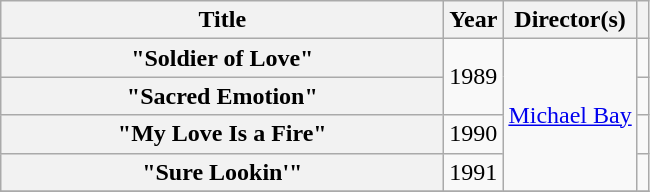<table class="wikitable plainrowheaders" style="text-align:center;" border="1">
<tr>
<th scope="col" style="width:18em;">Title</th>
<th scope="col">Year</th>
<th scope="col">Director(s)</th>
<th></th>
</tr>
<tr>
<th scope="row">"Soldier of Love"</th>
<td rowspan="2">1989</td>
<td rowspan="4"><a href='#'>Michael Bay</a></td>
<td></td>
</tr>
<tr>
<th scope="row">"Sacred Emotion"</th>
<td></td>
</tr>
<tr>
<th scope="row">"My Love Is a Fire"</th>
<td>1990</td>
<td></td>
</tr>
<tr>
<th scope="row">"Sure Lookin'"</th>
<td>1991</td>
<td></td>
</tr>
<tr>
</tr>
</table>
